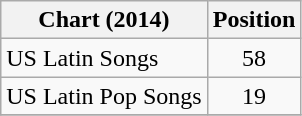<table class="wikitable">
<tr>
<th scope="col">Chart (2014)</th>
<th scope="col">Position</th>
</tr>
<tr>
<td>US Latin Songs</td>
<td style="text-align:center;">58</td>
</tr>
<tr>
<td>US Latin Pop Songs</td>
<td style="text-align:center;">19</td>
</tr>
<tr>
</tr>
</table>
